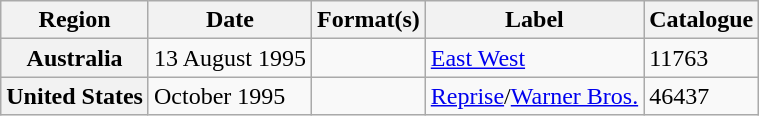<table class="wikitable plainrowheaders">
<tr>
<th scope="col">Region</th>
<th scope="col">Date</th>
<th scope="col">Format(s)</th>
<th scope="col">Label</th>
<th scope="col">Catalogue</th>
</tr>
<tr>
<th scope="row">Australia</th>
<td>13 August 1995</td>
<td></td>
<td><a href='#'>East West</a></td>
<td>11763</td>
</tr>
<tr>
<th scope="row">United States</th>
<td>October 1995</td>
<td></td>
<td><a href='#'>Reprise</a>/<a href='#'>Warner Bros.</a></td>
<td>46437</td>
</tr>
</table>
